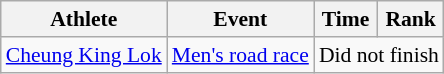<table class="wikitable" style="font-size:90%">
<tr>
<th>Athlete</th>
<th>Event</th>
<th>Time</th>
<th>Rank</th>
</tr>
<tr align=center>
<td align=left><a href='#'>Cheung King Lok</a></td>
<td align=left><a href='#'>Men's road race</a></td>
<td colspan=2>Did not finish</td>
</tr>
</table>
